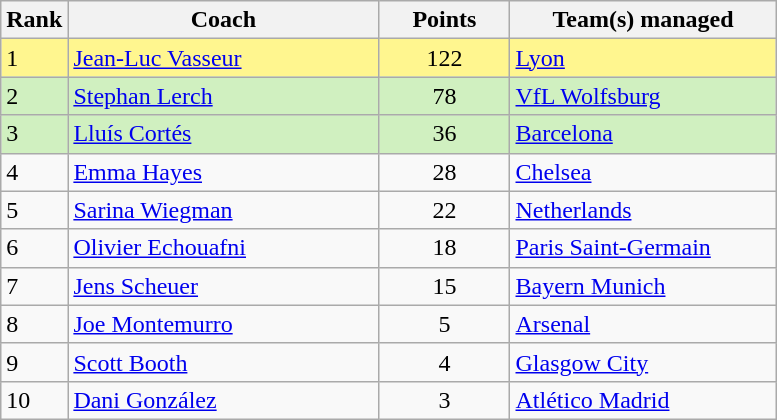<table class="wikitable">
<tr>
<th style="width:25px">Rank</th>
<th style="width:200px">Coach</th>
<th style="width:80px">Points</th>
<th style="width:170px">Team(s) managed</th>
</tr>
<tr bgcolor="#FFF68F">
<td>1</td>
<td> <a href='#'>Jean-Luc Vasseur</a></td>
<td style="text-align:center">122</td>
<td> <a href='#'>Lyon</a></td>
</tr>
<tr bgcolor="#D0F0C0">
<td>2</td>
<td> <a href='#'>Stephan Lerch</a></td>
<td style="text-align:center">78</td>
<td> <a href='#'>VfL Wolfsburg</a></td>
</tr>
<tr bgcolor="#D0F0C0">
<td>3</td>
<td> <a href='#'>Lluís Cortés</a></td>
<td style="text-align:center">36</td>
<td> <a href='#'>Barcelona</a></td>
</tr>
<tr>
<td>4</td>
<td> <a href='#'>Emma Hayes</a></td>
<td style="text-align:center">28</td>
<td> <a href='#'>Chelsea</a></td>
</tr>
<tr>
<td>5</td>
<td> <a href='#'>Sarina Wiegman</a></td>
<td style="text-align:center">22</td>
<td> <a href='#'>Netherlands</a></td>
</tr>
<tr>
<td>6</td>
<td> <a href='#'>Olivier Echouafni</a></td>
<td style="text-align:center">18</td>
<td> <a href='#'>Paris Saint-Germain</a></td>
</tr>
<tr>
<td>7</td>
<td> <a href='#'>Jens Scheuer</a></td>
<td style="text-align:center">15</td>
<td> <a href='#'>Bayern Munich</a></td>
</tr>
<tr>
<td>8</td>
<td> <a href='#'>Joe Montemurro</a></td>
<td style="text-align:center">5</td>
<td> <a href='#'>Arsenal</a></td>
</tr>
<tr>
<td>9</td>
<td> <a href='#'>Scott Booth</a></td>
<td style="text-align:center">4</td>
<td> <a href='#'>Glasgow City</a></td>
</tr>
<tr>
<td>10</td>
<td> <a href='#'>Dani González</a></td>
<td style="text-align:center">3</td>
<td> <a href='#'>Atlético Madrid</a></td>
</tr>
</table>
